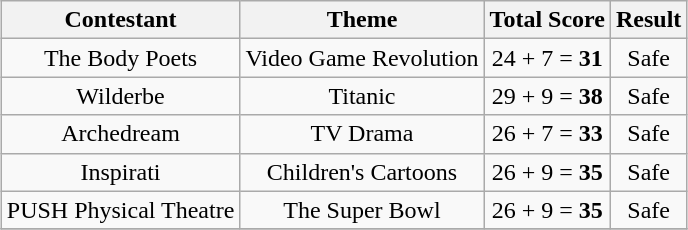<table class="wikitable sortable" style="text-align:center; margin: 5px;">
<tr>
<th>Contestant</th>
<th>Theme</th>
<th>Total Score</th>
<th>Result</th>
</tr>
<tr>
<td>The Body Poets</td>
<td>Video Game Revolution</td>
<td>24 + 7 = <strong>31</strong></td>
<td>Safe</td>
</tr>
<tr>
<td>Wilderbe</td>
<td>Titanic</td>
<td>29 + 9 = <strong>38</strong></td>
<td>Safe</td>
</tr>
<tr>
<td>Archedream</td>
<td>TV Drama</td>
<td>26 + 7 = <strong>33</strong></td>
<td>Safe</td>
</tr>
<tr>
<td>Inspirati</td>
<td>Children's Cartoons</td>
<td>26 + 9 = <strong>35</strong></td>
<td>Safe</td>
</tr>
<tr>
<td>PUSH Physical Theatre</td>
<td>The Super Bowl</td>
<td>26 + 9 = <strong>35</strong></td>
<td>Safe</td>
</tr>
<tr>
</tr>
</table>
